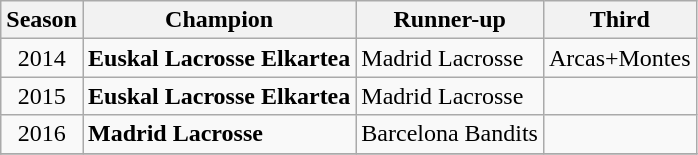<table class="wikitable">
<tr>
<th>Season</th>
<th>Champion</th>
<th>Runner-up</th>
<th>Third</th>
</tr>
<tr>
<td align=center>2014</td>
<td><strong>Euskal Lacrosse Elkartea</strong></td>
<td>Madrid Lacrosse</td>
<td>Arcas+Montes</td>
</tr>
<tr>
<td align=center>2015</td>
<td><strong>Euskal Lacrosse Elkartea</strong></td>
<td>Madrid Lacrosse</td>
<td></td>
</tr>
<tr>
<td align=center>2016</td>
<td><strong>Madrid Lacrosse</strong></td>
<td>Barcelona Bandits</td>
<td></td>
</tr>
<tr>
</tr>
</table>
